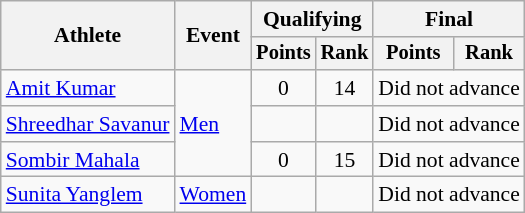<table class=wikitable style="text-align:center; font-size:90%">
<tr>
<th rowspan=2>Athlete</th>
<th rowspan=2>Event</th>
<th colspan=2>Qualifying</th>
<th colspan=2>Final</th>
</tr>
<tr style="font-size:95%">
<th>Points</th>
<th>Rank</th>
<th>Points</th>
<th>Rank</th>
</tr>
<tr>
<td align=left><a href='#'>Amit Kumar</a></td>
<td align=left rowspan=3><a href='#'>Men</a></td>
<td>0</td>
<td>14</td>
<td colspan=2>Did not advance</td>
</tr>
<tr>
<td align=left><a href='#'>Shreedhar Savanur</a></td>
<td></td>
<td></td>
<td colspan=2>Did not advance</td>
</tr>
<tr>
<td align=left><a href='#'>Sombir Mahala</a></td>
<td>0</td>
<td>15</td>
<td colspan=2>Did not advance</td>
</tr>
<tr>
<td align=left><a href='#'>Sunita Yanglem</a></td>
<td align=left><a href='#'>Women</a></td>
<td></td>
<td></td>
<td colspan=2>Did not advance</td>
</tr>
</table>
